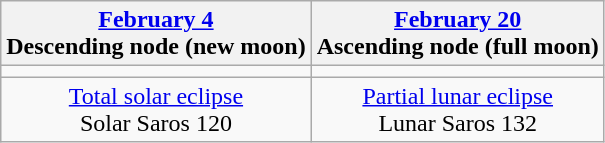<table class="wikitable">
<tr>
<th><a href='#'>February 4</a><br>Descending node (new moon)</th>
<th><a href='#'>February 20</a><br>Ascending node (full moon)</th>
</tr>
<tr>
<td></td>
<td></td>
</tr>
<tr align=center>
<td><a href='#'>Total solar eclipse</a><br>Solar Saros 120</td>
<td><a href='#'>Partial lunar eclipse</a><br>Lunar Saros 132</td>
</tr>
</table>
